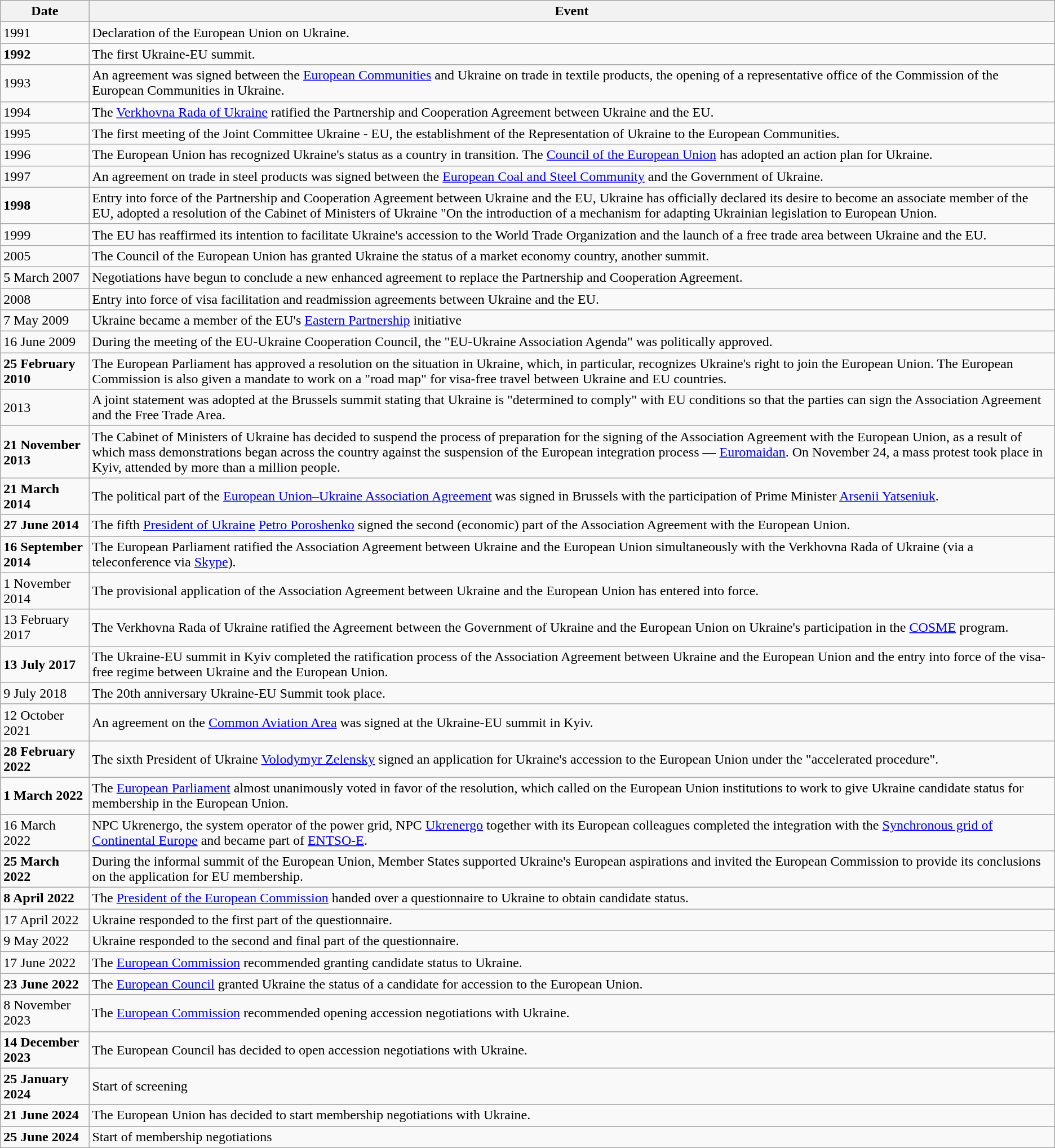<table class="wikitable mw-collapsible mw-collapsed">
<tr>
<th>Date</th>
<th>Event</th>
</tr>
<tr>
<td>1991</td>
<td>Declaration of the European Union on Ukraine.</td>
</tr>
<tr>
<td><strong>1992</strong></td>
<td>The first Ukraine-EU summit.</td>
</tr>
<tr>
<td>1993</td>
<td>An agreement was signed between the <a href='#'>European Communities</a> and Ukraine on trade in textile products, the opening of a representative office of the Commission of the European Communities in Ukraine.</td>
</tr>
<tr>
<td>1994</td>
<td>The <a href='#'>Verkhovna Rada of Ukraine</a> ratified the Partnership and Cooperation Agreement between Ukraine and the EU.</td>
</tr>
<tr>
<td>1995</td>
<td>The first meeting of the Joint Committee Ukraine - EU, the establishment of the Representation of Ukraine to the European Communities.</td>
</tr>
<tr>
<td>1996</td>
<td>The European Union has recognized Ukraine's status as a country in transition. The <a href='#'>Council of the European Union</a> has adopted an action plan for Ukraine.</td>
</tr>
<tr>
<td>1997</td>
<td>An agreement on trade in steel products was signed between the <a href='#'>European Coal and Steel Community</a> and the Government of Ukraine.</td>
</tr>
<tr>
<td><strong>1998</strong></td>
<td>Entry into force of the Partnership and Cooperation Agreement between Ukraine and the EU, Ukraine has officially declared its desire to become an associate member of the EU, adopted a resolution of the Cabinet of Ministers of Ukraine "On the introduction of a mechanism for adapting Ukrainian legislation to European Union.</td>
</tr>
<tr>
<td>1999</td>
<td>The EU has reaffirmed its intention to facilitate Ukraine's accession to the World Trade Organization and the launch of a free trade area between Ukraine and the EU.</td>
</tr>
<tr>
<td>2005</td>
<td>The Council of the European Union has granted Ukraine the status of a market economy country, another summit.</td>
</tr>
<tr>
<td>5 March 2007</td>
<td>Negotiations have begun to conclude a new enhanced agreement to replace the Partnership and Cooperation Agreement.</td>
</tr>
<tr>
<td>2008</td>
<td>Entry into force of visa facilitation and readmission agreements between Ukraine and the EU.</td>
</tr>
<tr>
<td>7 May 2009</td>
<td>Ukraine became a member of the EU's <a href='#'>Eastern Partnership</a> initiative</td>
</tr>
<tr>
<td>16 June 2009</td>
<td>During the meeting of the EU-Ukraine Cooperation Council, the "EU-Ukraine Association Agenda" was politically approved.</td>
</tr>
<tr>
<td><strong>25 February 2010</strong></td>
<td>The European Parliament has approved a resolution on the situation in Ukraine, which, in particular, recognizes Ukraine's right to join the European Union. The European Commission is also given a mandate to work on a "road map" for visa-free travel between Ukraine and EU countries.</td>
</tr>
<tr>
<td>2013</td>
<td>A joint statement was adopted at the Brussels summit stating that Ukraine is "determined to comply" with EU conditions so that the parties can sign the Association Agreement and the Free Trade Area.</td>
</tr>
<tr>
<td><strong>21 November 2013</strong></td>
<td>The Cabinet of Ministers of Ukraine has decided to suspend the process of preparation for the signing of the Association Agreement with the European Union, as a result of which mass demonstrations began across the country against the suspension of the European integration process — <a href='#'>Euromaidan</a>. On November 24, a mass protest took place in Kyiv, attended by more than a million people.</td>
</tr>
<tr>
<td><strong>21 March 2014</strong></td>
<td>The political part of the <a href='#'>European Union–Ukraine Association Agreement</a> was signed in Brussels with the participation of Prime Minister <a href='#'>Arsenii Yatseniuk</a>.</td>
</tr>
<tr>
<td><strong>27 June 2014</strong></td>
<td>The fifth <a href='#'>President of Ukraine</a> <a href='#'>Petro Poroshenko</a> signed the second (economic) part of the Association Agreement with the European Union.</td>
</tr>
<tr>
<td><strong>16 September 2014</strong></td>
<td>The European Parliament ratified the Association Agreement between Ukraine and the European Union simultaneously with the Verkhovna Rada of Ukraine (via a teleconference via <a href='#'>Skype</a>).</td>
</tr>
<tr>
<td>1 November 2014</td>
<td>The provisional application of the Association Agreement between Ukraine and the European Union has entered into force.</td>
</tr>
<tr>
<td>13 February 2017</td>
<td>The Verkhovna Rada of Ukraine ratified the Agreement between the Government of Ukraine and the European Union on Ukraine's participation in the <a href='#'>COSME</a> program.</td>
</tr>
<tr>
<td><strong>13 July 2017</strong></td>
<td>The Ukraine-EU summit in Kyiv completed the ratification process of the Association Agreement between Ukraine and the European Union and the entry into force of the visa-free regime between Ukraine and the European Union.</td>
</tr>
<tr>
<td>9 July 2018</td>
<td>The 20th anniversary Ukraine-EU Summit took place.</td>
</tr>
<tr>
<td>12 October 2021</td>
<td>An agreement on the <a href='#'>Common Aviation Area</a> was signed at the Ukraine-EU summit in Kyiv.</td>
</tr>
<tr>
<td><strong>28 February 2022</strong></td>
<td>The sixth President of Ukraine <a href='#'>Volodymyr Zelensky</a> signed an application for Ukraine's accession to the European Union under the "accelerated procedure".</td>
</tr>
<tr>
<td><strong>1 March 2022</strong></td>
<td>The <a href='#'>European Parliament</a> almost unanimously voted in favor of the resolution, which called on the European Union institutions to work to give Ukraine candidate status for membership in the European Union.</td>
</tr>
<tr>
<td>16 March 2022</td>
<td>NPC Ukrenergo, the system operator of the power grid, NPC <a href='#'>Ukrenergo</a> together with its European colleagues completed the integration with the <a href='#'>Synchronous grid of Continental Europe</a> and became part of <a href='#'>ENTSO-E</a>.</td>
</tr>
<tr>
<td><strong>25 March 2022</strong></td>
<td>During the informal summit of the European Union, Member States supported Ukraine's European aspirations and invited the European Commission to provide its conclusions on the application for EU membership.</td>
</tr>
<tr>
<td><strong>8 April 2022</strong></td>
<td>The <a href='#'>President of the European Commission</a> handed over a questionnaire to Ukraine to obtain candidate status.</td>
</tr>
<tr>
<td>17 April 2022</td>
<td>Ukraine responded to the first part of the questionnaire.</td>
</tr>
<tr>
<td>9 May 2022</td>
<td>Ukraine responded to the second and final part of the questionnaire.</td>
</tr>
<tr>
<td>17 June 2022</td>
<td>The <a href='#'>European Commission</a> recommended granting candidate status to Ukraine.</td>
</tr>
<tr>
<td><strong>23 June 2022</strong></td>
<td>The <a href='#'>European Council</a> granted Ukraine the status of a candidate for accession to the European Union.</td>
</tr>
<tr>
<td>8 November 2023</td>
<td>The <a href='#'>European Commission</a> recommended opening accession negotiations with Ukraine.</td>
</tr>
<tr>
<td><strong>14 December 2023</strong></td>
<td>The European Council has decided to open accession negotiations with Ukraine.</td>
</tr>
<tr>
<td><strong>25 January 2024</strong></td>
<td>Start of screening</td>
</tr>
<tr>
<td><strong>21 June 2024</strong></td>
<td>The European Union has decided to start membership negotiations with Ukraine.</td>
</tr>
<tr>
<td><strong>25 June 2024</strong></td>
<td>Start of membership negotiations</td>
</tr>
</table>
